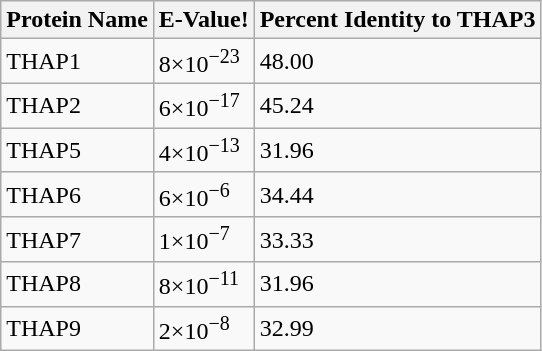<table class="wikitable">
<tr>
<th>Protein Name</th>
<th>E-Value!</th>
<th>Percent Identity to THAP3</th>
</tr>
<tr>
<td>THAP1</td>
<td>8×10<sup>−23</sup></td>
<td>48.00</td>
</tr>
<tr>
<td>THAP2</td>
<td>6×10<sup>−17</sup></td>
<td>45.24</td>
</tr>
<tr>
<td>THAP5</td>
<td>4×10<sup>−13</sup></td>
<td>31.96</td>
</tr>
<tr>
<td>THAP6</td>
<td>6×10<sup>−6</sup></td>
<td>34.44</td>
</tr>
<tr>
<td>THAP7</td>
<td>1×10<sup>−7</sup></td>
<td>33.33</td>
</tr>
<tr>
<td>THAP8</td>
<td>8×10<sup>−11</sup></td>
<td>31.96</td>
</tr>
<tr>
<td>THAP9</td>
<td>2×10<sup>−8</sup></td>
<td>32.99</td>
</tr>
</table>
